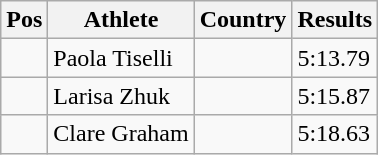<table class="wikitable">
<tr>
<th>Pos</th>
<th>Athlete</th>
<th>Country</th>
<th>Results</th>
</tr>
<tr>
<td align="center"></td>
<td>Paola Tiselli</td>
<td></td>
<td>5:13.79</td>
</tr>
<tr>
<td align="center"></td>
<td>Larisa Zhuk</td>
<td></td>
<td>5:15.87</td>
</tr>
<tr>
<td align="center"></td>
<td>Clare Graham</td>
<td></td>
<td>5:18.63</td>
</tr>
</table>
